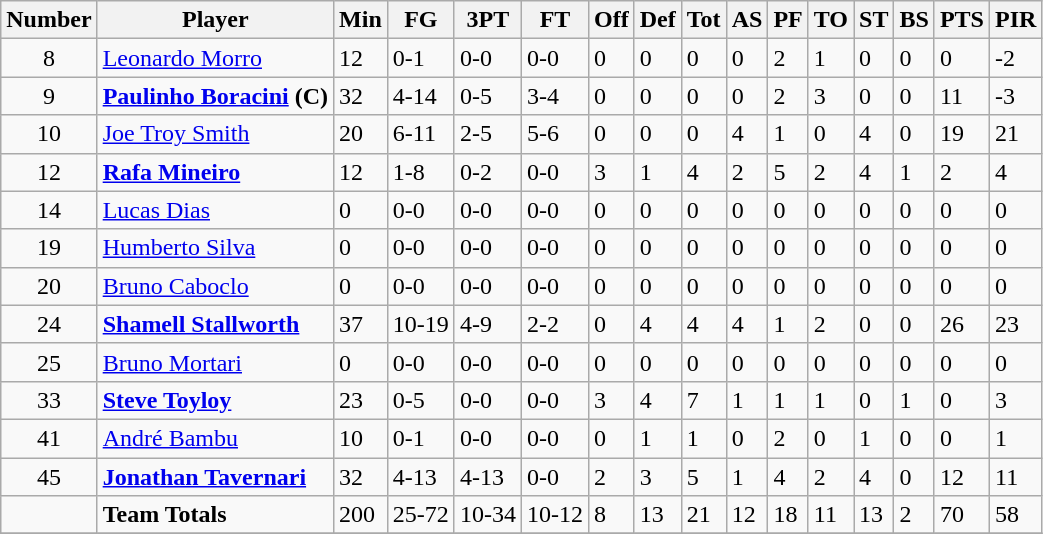<table class="wikitable">
<tr>
<th>Number</th>
<th>Player</th>
<th>Min</th>
<th>FG</th>
<th>3PT</th>
<th>FT</th>
<th>Off</th>
<th>Def</th>
<th>Tot</th>
<th>AS</th>
<th>PF</th>
<th>TO</th>
<th>ST</th>
<th>BS</th>
<th>PTS</th>
<th>PIR</th>
</tr>
<tr>
<td style="text-align: center;">8</td>
<td><a href='#'>Leonardo Morro</a></td>
<td>12</td>
<td>0-1</td>
<td>0-0</td>
<td>0-0</td>
<td>0</td>
<td>0</td>
<td>0</td>
<td>0</td>
<td>2</td>
<td>1</td>
<td>0</td>
<td>0</td>
<td>0</td>
<td>-2</td>
</tr>
<tr>
<td style="text-align: center;">9</td>
<td><strong><a href='#'>Paulinho Boracini</a></strong> <strong>(C)</strong></td>
<td>32</td>
<td>4-14</td>
<td>0-5</td>
<td>3-4</td>
<td>0</td>
<td>0</td>
<td>0</td>
<td>0</td>
<td>2</td>
<td>3</td>
<td>0</td>
<td>0</td>
<td>11</td>
<td>-3</td>
</tr>
<tr>
<td style="text-align: center;">10</td>
<td><a href='#'>Joe Troy Smith</a></td>
<td>20</td>
<td>6-11</td>
<td>2-5</td>
<td>5-6</td>
<td>0</td>
<td>0</td>
<td>0</td>
<td>4</td>
<td>1</td>
<td>0</td>
<td>4</td>
<td>0</td>
<td>19</td>
<td>21</td>
</tr>
<tr>
<td style="text-align: center;">12</td>
<td><strong><a href='#'>Rafa Mineiro</a></strong></td>
<td>12</td>
<td>1-8</td>
<td>0-2</td>
<td>0-0</td>
<td>3</td>
<td>1</td>
<td>4</td>
<td>2</td>
<td>5</td>
<td>2</td>
<td>4</td>
<td>1</td>
<td>2</td>
<td>4</td>
</tr>
<tr>
<td style="text-align: center;">14</td>
<td><a href='#'>Lucas Dias</a></td>
<td>0</td>
<td>0-0</td>
<td>0-0</td>
<td>0-0</td>
<td>0</td>
<td>0</td>
<td>0</td>
<td>0</td>
<td>0</td>
<td>0</td>
<td>0</td>
<td>0</td>
<td>0</td>
<td>0</td>
</tr>
<tr>
<td style="text-align: center;">19</td>
<td><a href='#'>Humberto Silva</a></td>
<td>0</td>
<td>0-0</td>
<td>0-0</td>
<td>0-0</td>
<td>0</td>
<td>0</td>
<td>0</td>
<td>0</td>
<td>0</td>
<td>0</td>
<td>0</td>
<td>0</td>
<td>0</td>
<td>0</td>
</tr>
<tr>
<td style="text-align: center;">20</td>
<td><a href='#'>Bruno Caboclo</a></td>
<td>0</td>
<td>0-0</td>
<td>0-0</td>
<td>0-0</td>
<td>0</td>
<td>0</td>
<td>0</td>
<td>0</td>
<td>0</td>
<td>0</td>
<td>0</td>
<td>0</td>
<td>0</td>
<td>0</td>
</tr>
<tr>
<td style="text-align: center;">24</td>
<td><strong><a href='#'>Shamell Stallworth</a></strong></td>
<td>37</td>
<td>10-19</td>
<td>4-9</td>
<td>2-2</td>
<td>0</td>
<td>4</td>
<td>4</td>
<td>4</td>
<td>1</td>
<td>2</td>
<td>0</td>
<td>0</td>
<td>26</td>
<td>23</td>
</tr>
<tr>
<td style="text-align: center;">25</td>
<td><a href='#'>Bruno Mortari</a></td>
<td>0</td>
<td>0-0</td>
<td>0-0</td>
<td>0-0</td>
<td>0</td>
<td>0</td>
<td>0</td>
<td>0</td>
<td>0</td>
<td>0</td>
<td>0</td>
<td>0</td>
<td>0</td>
<td>0</td>
</tr>
<tr>
<td style="text-align: center;">33</td>
<td><strong><a href='#'>Steve Toyloy</a></strong></td>
<td>23</td>
<td>0-5</td>
<td>0-0</td>
<td>0-0</td>
<td>3</td>
<td>4</td>
<td>7</td>
<td>1</td>
<td>1</td>
<td>1</td>
<td>0</td>
<td>1</td>
<td>0</td>
<td>3</td>
</tr>
<tr>
<td style="text-align: center;">41</td>
<td><a href='#'>André Bambu</a></td>
<td>10</td>
<td>0-1</td>
<td>0-0</td>
<td>0-0</td>
<td>0</td>
<td>1</td>
<td>1</td>
<td>0</td>
<td>2</td>
<td>0</td>
<td>1</td>
<td>0</td>
<td>0</td>
<td>1</td>
</tr>
<tr>
<td style="text-align: center;">45</td>
<td><strong><a href='#'>Jonathan Tavernari</a></strong></td>
<td>32</td>
<td>4-13</td>
<td>4-13</td>
<td>0-0</td>
<td>2</td>
<td>3</td>
<td>5</td>
<td>1</td>
<td>4</td>
<td>2</td>
<td>4</td>
<td>0</td>
<td>12</td>
<td>11</td>
</tr>
<tr>
<td></td>
<td><strong>Team Totals</strong></td>
<td>200</td>
<td>25-72</td>
<td>10-34</td>
<td>10-12</td>
<td>8</td>
<td>13</td>
<td>21</td>
<td>12</td>
<td>18</td>
<td>11</td>
<td>13</td>
<td>2</td>
<td>70</td>
<td>58</td>
</tr>
<tr>
</tr>
</table>
